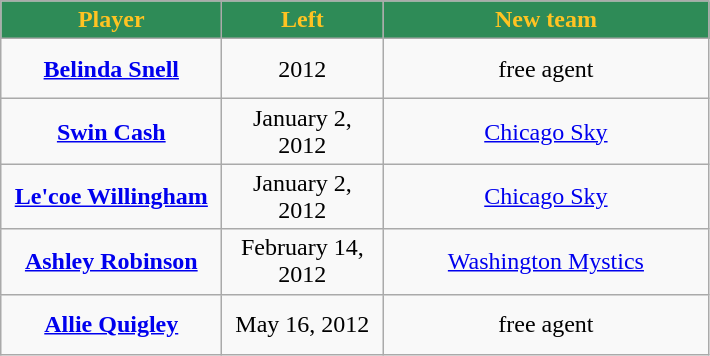<table class="wikitable" style="text-align: center">
<tr align="center"  bgcolor="#dddddd">
<td style="background:#2E8B57;color:#FFC322; width:140px"><strong>Player</strong></td>
<td style="background:#2E8B57;color:#FFC322; width:100px"><strong>Left</strong></td>
<td style="background:#2E8B57;color:#FFC322; width:210px"><strong>New team</strong></td>
</tr>
<tr style="height:40px">
<td><strong><a href='#'>Belinda Snell</a></strong></td>
<td>2012</td>
<td>free agent</td>
</tr>
<tr style="height:40px">
<td><strong><a href='#'>Swin Cash</a></strong></td>
<td>January 2, 2012</td>
<td><a href='#'>Chicago Sky</a></td>
</tr>
<tr style="height:40px">
<td><strong><a href='#'>Le'coe Willingham</a></strong></td>
<td>January 2, 2012</td>
<td><a href='#'>Chicago Sky</a></td>
</tr>
<tr style="height:40px">
<td><strong><a href='#'>Ashley Robinson</a></strong></td>
<td>February 14, 2012</td>
<td><a href='#'>Washington Mystics</a></td>
</tr>
<tr style="height:40px">
<td><strong><a href='#'>Allie Quigley</a></strong></td>
<td>May 16, 2012</td>
<td>free agent</td>
</tr>
</table>
